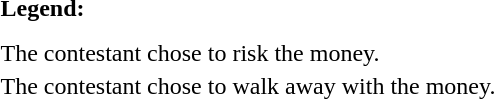<table class="toccolours" style="font-size:100%; white-space:nowrap;">
<tr>
<td><strong>Legend:</strong></td>
<td>      </td>
</tr>
<tr>
<td></td>
</tr>
<tr>
<td></td>
</tr>
<tr>
<td> The contestant chose to risk the money.</td>
</tr>
<tr>
<td> The contestant chose to walk away with the money.</td>
</tr>
</table>
